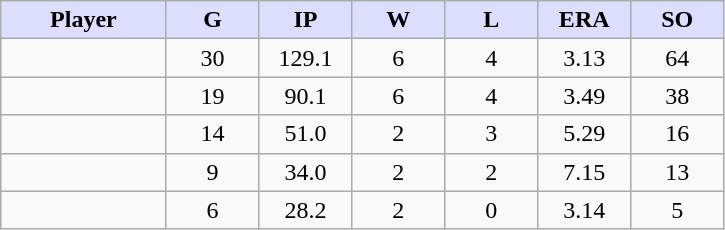<table class="wikitable sortable">
<tr>
<th style="background:#ddf; width:16%;">Player</th>
<th style="background:#ddf; width:9%;">G</th>
<th style="background:#ddf; width:9%;">IP</th>
<th style="background:#ddf; width:9%;">W</th>
<th style="background:#ddf; width:9%;">L</th>
<th style="background:#ddf; width:9%;">ERA</th>
<th style="background:#ddf; width:9%;">SO</th>
</tr>
<tr style="text-align:center;">
<td></td>
<td>30</td>
<td>129.1</td>
<td>6</td>
<td>4</td>
<td>3.13</td>
<td>64</td>
</tr>
<tr style="text-align:center;">
<td></td>
<td>19</td>
<td>90.1</td>
<td>6</td>
<td>4</td>
<td>3.49</td>
<td>38</td>
</tr>
<tr style="text-align:center;">
<td></td>
<td>14</td>
<td>51.0</td>
<td>2</td>
<td>3</td>
<td>5.29</td>
<td>16</td>
</tr>
<tr style="text-align:center;">
<td></td>
<td>9</td>
<td>34.0</td>
<td>2</td>
<td>2</td>
<td>7.15</td>
<td>13</td>
</tr>
<tr style="text-align:center;">
<td></td>
<td>6</td>
<td>28.2</td>
<td>2</td>
<td>0</td>
<td>3.14</td>
<td>5</td>
</tr>
</table>
